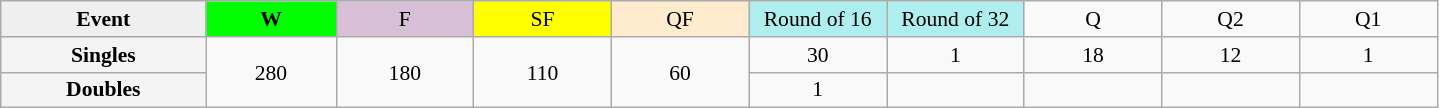<table class=wikitable style=font-size:90%;text-align:center>
<tr>
<td style="width:130px; background:#efefef;"><strong>Event</strong></td>
<td style="width:80px; background:lime;"><strong>W</strong></td>
<td style="width:85px; background:thistle;">F</td>
<td style="width:85px; background:#ff0;">SF</td>
<td style="width:85px; background:#ffebcd;">QF</td>
<td style="width:85px; background:#afeeee;">Round of 16</td>
<td style="width:85px; background:#afeeee;">Round of 32</td>
<td width=85>Q</td>
<td width=85>Q2</td>
<td width=85>Q1</td>
</tr>
<tr>
<th style="background:#f4f4f4;">Singles</th>
<td rowspan=2>280</td>
<td rowspan=2>180</td>
<td rowspan=2>110</td>
<td rowspan=2>60</td>
<td>30</td>
<td>1</td>
<td>18</td>
<td>12</td>
<td>1</td>
</tr>
<tr>
<th style="background:#f4f4f4;">Doubles</th>
<td>1</td>
<td></td>
<td></td>
<td></td>
<td></td>
</tr>
</table>
